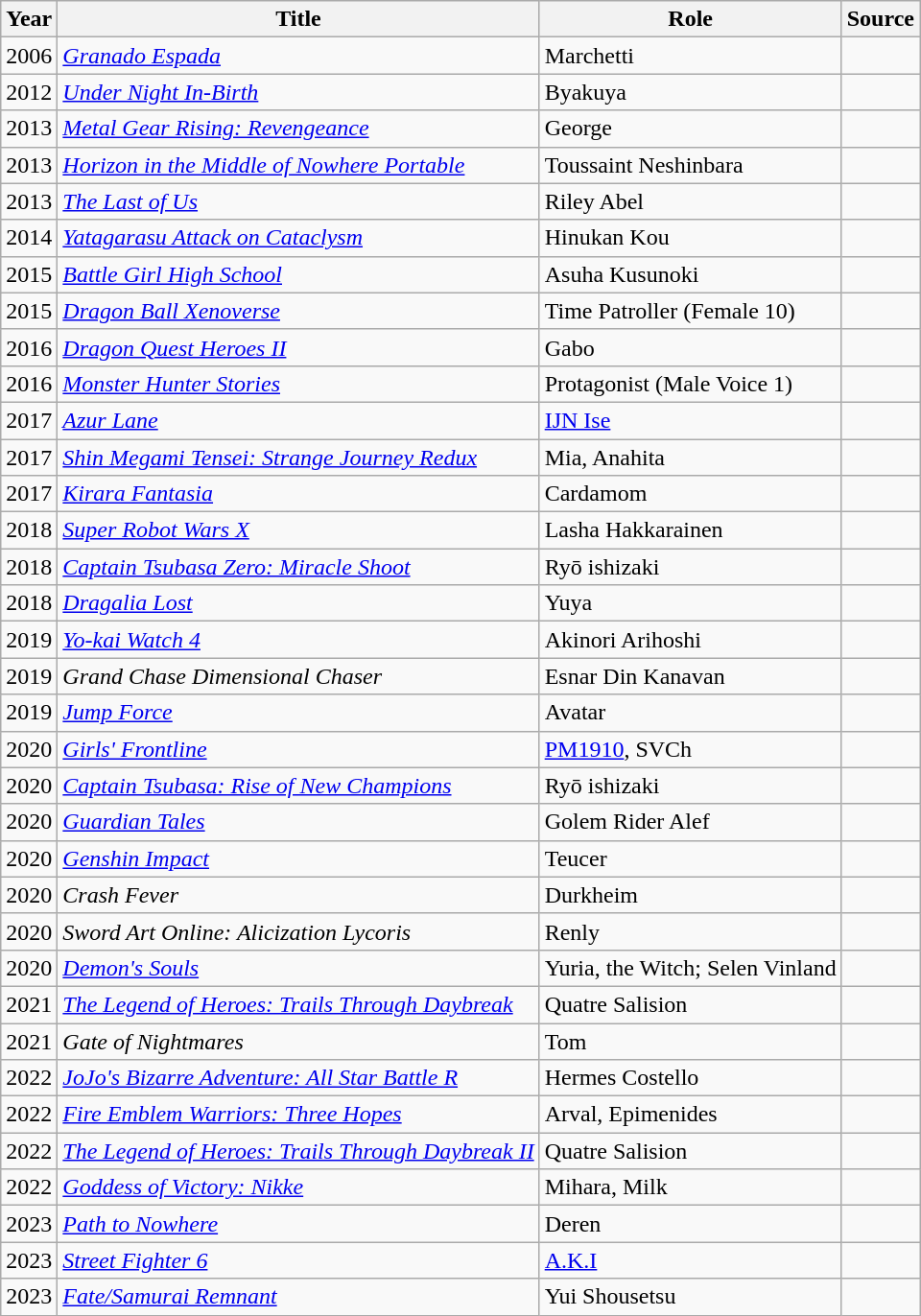<table class="wikitable sortable">
<tr>
<th>Year</th>
<th>Title</th>
<th>Role</th>
<th class="unsortable">Source</th>
</tr>
<tr>
<td>2006</td>
<td><em><a href='#'>Granado Espada</a></em></td>
<td>Marchetti</td>
<td></td>
</tr>
<tr>
<td>2012</td>
<td><em><a href='#'>Under Night In-Birth</a></em></td>
<td>Byakuya</td>
<td></td>
</tr>
<tr>
<td>2013</td>
<td><em><a href='#'>Metal Gear Rising: Revengeance</a></em></td>
<td>George</td>
<td></td>
</tr>
<tr>
<td>2013</td>
<td><em><a href='#'>Horizon in the Middle of Nowhere Portable</a></em></td>
<td>Toussaint Neshinbara</td>
<td></td>
</tr>
<tr>
<td>2013</td>
<td><em><a href='#'>The Last of Us</a></em></td>
<td>Riley Abel</td>
<td></td>
</tr>
<tr>
<td>2014</td>
<td><em><a href='#'>Yatagarasu Attack on Cataclysm</a></em></td>
<td>Hinukan Kou</td>
<td></td>
</tr>
<tr>
<td>2015</td>
<td><em><a href='#'>Battle Girl High School</a></em></td>
<td>Asuha Kusunoki</td>
<td></td>
</tr>
<tr>
<td>2015</td>
<td><em><a href='#'>Dragon Ball Xenoverse</a></em></td>
<td>Time Patroller (Female 10)</td>
<td></td>
</tr>
<tr>
<td>2016</td>
<td><em><a href='#'>Dragon Quest Heroes II</a></em></td>
<td>Gabo</td>
<td></td>
</tr>
<tr>
<td>2016</td>
<td><em><a href='#'>Monster Hunter Stories</a></em></td>
<td>Protagonist (Male Voice 1)</td>
<td></td>
</tr>
<tr>
<td>2017</td>
<td><em><a href='#'>Azur Lane</a></em></td>
<td><a href='#'>IJN Ise</a></td>
<td></td>
</tr>
<tr>
<td>2017</td>
<td><em><a href='#'>Shin Megami Tensei: Strange Journey Redux</a></em></td>
<td>Mia, Anahita</td>
<td></td>
</tr>
<tr>
<td>2017</td>
<td><em><a href='#'>Kirara Fantasia</a></em></td>
<td>Cardamom</td>
<td></td>
</tr>
<tr>
<td>2018</td>
<td><em><a href='#'>Super Robot Wars X</a></em></td>
<td>Lasha Hakkarainen</td>
<td></td>
</tr>
<tr>
<td>2018</td>
<td><em><a href='#'>Captain Tsubasa Zero: Miracle Shoot</a></em></td>
<td>Ryō ishizaki</td>
<td></td>
</tr>
<tr>
<td>2018</td>
<td><em><a href='#'>Dragalia Lost</a></em></td>
<td>Yuya</td>
<td></td>
</tr>
<tr>
<td>2019</td>
<td><em><a href='#'>Yo-kai Watch 4</a></em></td>
<td>Akinori Arihoshi</td>
<td></td>
</tr>
<tr>
<td>2019</td>
<td><em>Grand Chase Dimensional Chaser</em></td>
<td>Esnar Din Kanavan</td>
<td></td>
</tr>
<tr>
<td>2019</td>
<td><em><a href='#'>Jump Force</a></em></td>
<td>Avatar</td>
<td></td>
</tr>
<tr>
<td>2020</td>
<td><em><a href='#'>Girls' Frontline</a></em></td>
<td><a href='#'>PM1910</a>, SVCh</td>
<td></td>
</tr>
<tr>
<td>2020</td>
<td><em><a href='#'>Captain Tsubasa: Rise of New Champions</a></em></td>
<td>Ryō ishizaki</td>
<td></td>
</tr>
<tr>
<td>2020</td>
<td><em><a href='#'>Guardian Tales</a></em></td>
<td>Golem Rider Alef</td>
<td></td>
</tr>
<tr>
<td>2020</td>
<td><em><a href='#'>Genshin Impact</a></em></td>
<td>Teucer</td>
<td></td>
</tr>
<tr>
<td>2020</td>
<td><em>Crash Fever</em></td>
<td>Durkheim</td>
<td></td>
</tr>
<tr>
<td>2020</td>
<td><em>Sword Art Online: Alicization Lycoris</em></td>
<td>Renly</td>
<td></td>
</tr>
<tr>
<td>2020</td>
<td><em><a href='#'>Demon's Souls</a></em></td>
<td>Yuria, the Witch; Selen Vinland</td>
<td></td>
</tr>
<tr>
<td>2021</td>
<td><em><a href='#'>The Legend of Heroes: Trails Through Daybreak</a></em></td>
<td>Quatre Salision</td>
<td></td>
</tr>
<tr>
<td>2021</td>
<td><em>Gate of Nightmares</em></td>
<td>Tom</td>
<td></td>
</tr>
<tr>
<td>2022</td>
<td><em><a href='#'>JoJo's Bizarre Adventure: All Star Battle R</a></em></td>
<td>Hermes Costello</td>
<td></td>
</tr>
<tr>
<td>2022</td>
<td><em><a href='#'>Fire Emblem Warriors: Three Hopes</a></em></td>
<td>Arval, Epimenides</td>
<td></td>
</tr>
<tr>
<td>2022</td>
<td><em><a href='#'>The Legend of Heroes: Trails Through Daybreak II</a></em></td>
<td>Quatre Salision</td>
<td></td>
</tr>
<tr>
<td>2022</td>
<td><em><a href='#'>Goddess of Victory: Nikke</a></em></td>
<td>Mihara, Milk</td>
<td></td>
</tr>
<tr>
<td>2023</td>
<td><em><a href='#'>Path to Nowhere</a></em></td>
<td>Deren</td>
<td></td>
</tr>
<tr>
<td>2023</td>
<td><em><a href='#'>Street Fighter 6</a></em></td>
<td><a href='#'>A.K.I</a></td>
<td></td>
</tr>
<tr>
<td>2023</td>
<td><em><a href='#'>Fate/Samurai Remnant</a></em></td>
<td>Yui Shousetsu</td>
<td></td>
</tr>
</table>
